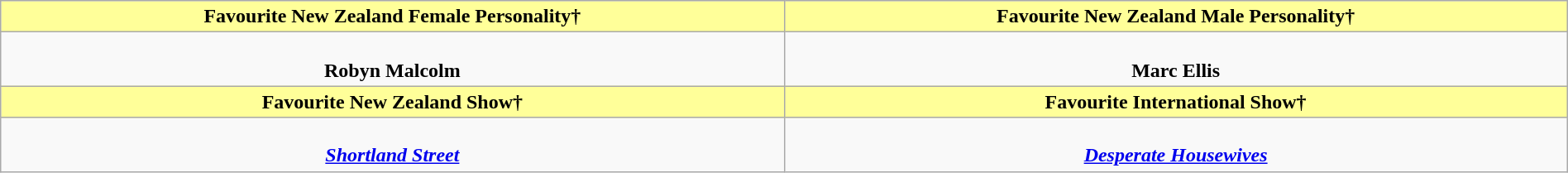<table class=wikitable width="100%">
<tr>
<th style="background:#FFFF99;"  width="50%">Favourite New Zealand Female Personality†</th>
<th style="background:#FFFF99;"  width="50%">Favourite New Zealand Male Personality†</th>
</tr>
<tr>
<td style="text-align:center;" valign="top"><br><strong>Robyn Malcolm</strong></td>
<td style="text-align:center;"  valign="top"><br><strong>Marc Ellis</strong></td>
</tr>
<tr>
<th style="background:#FFFF99;"  width="50%">Favourite New Zealand Show†</th>
<th style="background:#FFFF99;"  width="50%">Favourite International Show†</th>
</tr>
<tr>
<td style="text-align:center;" valign="top"><br><strong><em><a href='#'>Shortland Street</a></em></strong></td>
<td style="text-align:center;" valign="top"><br><strong><em><a href='#'>Desperate Housewives</a></em></strong></td>
</tr>
</table>
